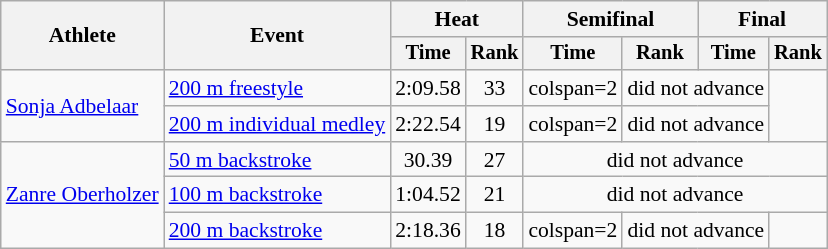<table class=wikitable style="font-size:90%">
<tr>
<th rowspan=2>Athlete</th>
<th rowspan=2>Event</th>
<th colspan="2">Heat</th>
<th colspan="2">Semifinal</th>
<th colspan="2">Final</th>
</tr>
<tr style="font-size:95%">
<th>Time</th>
<th>Rank</th>
<th>Time</th>
<th>Rank</th>
<th>Time</th>
<th>Rank</th>
</tr>
<tr align=center>
<td align=left rowspan=2><a href='#'>Sonja Adbelaar</a></td>
<td align=left><a href='#'>200 m freestyle</a></td>
<td>2:09.58</td>
<td>33</td>
<td>colspan=2 </td>
<td colspan=2>did not advance</td>
</tr>
<tr align=center>
<td align=left><a href='#'>200 m individual medley</a></td>
<td>2:22.54</td>
<td>19</td>
<td>colspan=2 </td>
<td colspan=2>did not advance</td>
</tr>
<tr align=center>
<td align=left rowspan=3><a href='#'>Zanre Oberholzer</a></td>
<td align=left><a href='#'>50 m backstroke</a></td>
<td>30.39</td>
<td>27</td>
<td colspan=4>did not advance</td>
</tr>
<tr align=center>
<td align=left><a href='#'>100 m backstroke</a></td>
<td>1:04.52</td>
<td>21</td>
<td colspan=4>did not advance</td>
</tr>
<tr align=center>
<td align=left><a href='#'>200 m backstroke</a></td>
<td>2:18.36</td>
<td>18</td>
<td>colspan=2 </td>
<td colspan=2>did not advance</td>
</tr>
</table>
